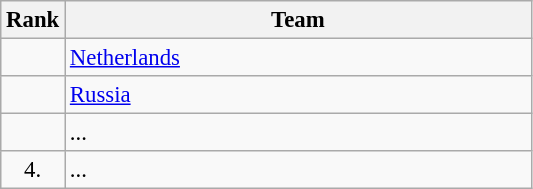<table class="wikitable" style="font-size:95%;">
<tr>
<th>Rank</th>
<th align="left" style="width: 20em">Team</th>
</tr>
<tr>
<td align="center"></td>
<td> <a href='#'>Netherlands</a></td>
</tr>
<tr>
<td align="center"></td>
<td> <a href='#'>Russia</a></td>
</tr>
<tr>
<td align="center"></td>
<td>...</td>
</tr>
<tr>
<td align="center">4.</td>
<td>...</td>
</tr>
</table>
